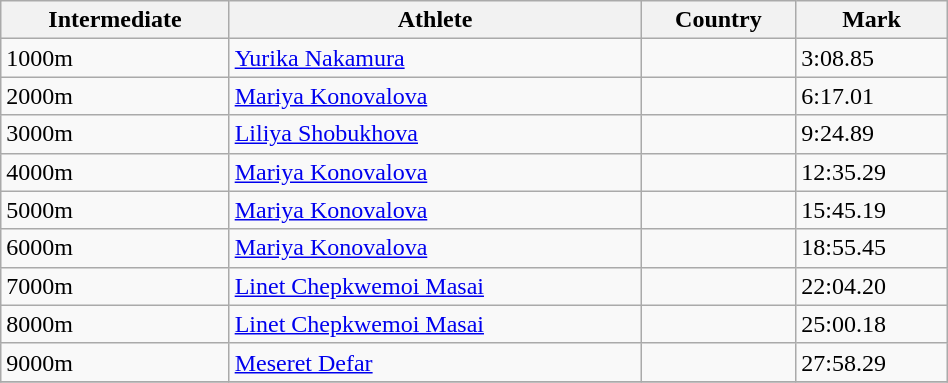<table class="wikitable" width=50%>
<tr>
<th>Intermediate</th>
<th>Athlete</th>
<th>Country</th>
<th>Mark</th>
</tr>
<tr>
<td>1000m</td>
<td><a href='#'>Yurika Nakamura</a></td>
<td></td>
<td>3:08.85</td>
</tr>
<tr>
<td>2000m</td>
<td><a href='#'>Mariya Konovalova</a></td>
<td></td>
<td>6:17.01</td>
</tr>
<tr>
<td>3000m</td>
<td><a href='#'>Liliya Shobukhova</a></td>
<td></td>
<td>9:24.89</td>
</tr>
<tr>
<td>4000m</td>
<td><a href='#'>Mariya Konovalova</a></td>
<td></td>
<td>12:35.29</td>
</tr>
<tr>
<td>5000m</td>
<td><a href='#'>Mariya Konovalova</a></td>
<td></td>
<td>15:45.19</td>
</tr>
<tr>
<td>6000m</td>
<td><a href='#'>Mariya Konovalova</a></td>
<td></td>
<td>18:55.45</td>
</tr>
<tr>
<td>7000m</td>
<td><a href='#'>Linet Chepkwemoi Masai</a></td>
<td></td>
<td>22:04.20</td>
</tr>
<tr>
<td>8000m</td>
<td><a href='#'>Linet Chepkwemoi Masai</a></td>
<td></td>
<td>25:00.18</td>
</tr>
<tr>
<td>9000m</td>
<td><a href='#'>Meseret Defar</a></td>
<td></td>
<td>27:58.29</td>
</tr>
<tr>
</tr>
</table>
